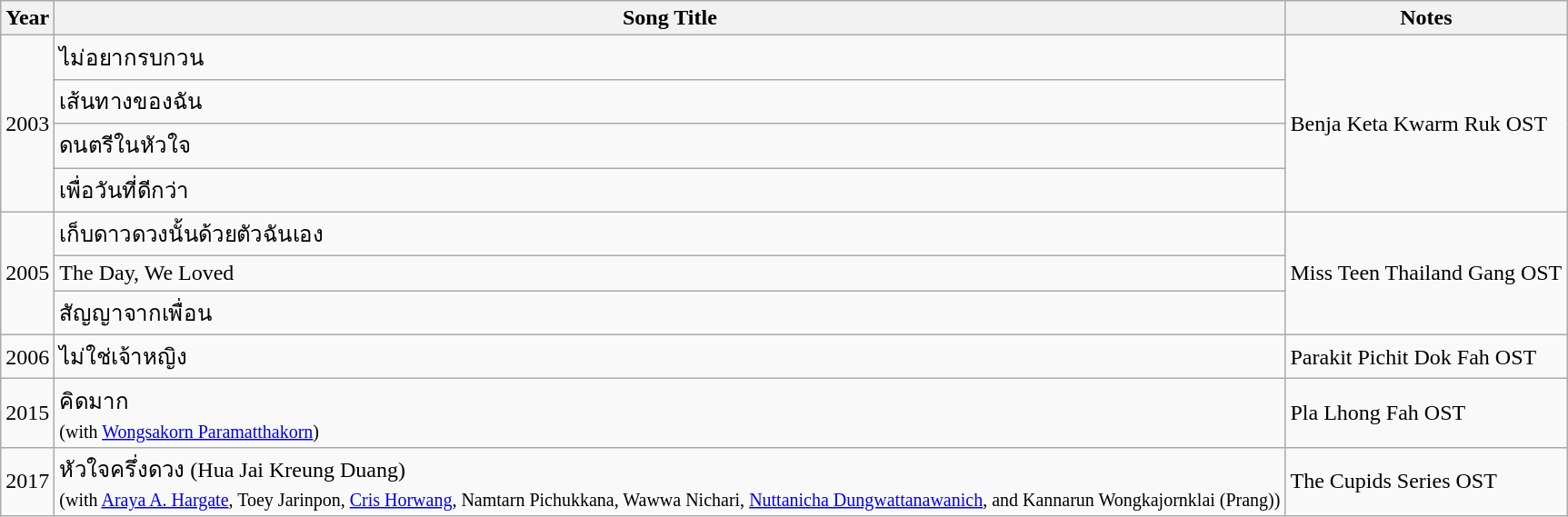<table class="wikitable">
<tr>
<th>Year</th>
<th>Song Title</th>
<th>Notes</th>
</tr>
<tr>
<td rowspan="4">2003</td>
<td>ไม่อยากรบกวน</td>
<td rowspan="4">Benja Keta Kwarm Ruk OST</td>
</tr>
<tr>
<td>เส้นทางของฉัน</td>
</tr>
<tr>
<td>ดนตรีในหัวใจ</td>
</tr>
<tr>
<td>เพื่อวันที่ดีกว่า</td>
</tr>
<tr>
<td rowspan="3">2005</td>
<td>เก็บดาวดวงนั้นด้วยตัวฉันเอง</td>
<td rowspan="3">Miss Teen Thailand Gang OST </td>
</tr>
<tr>
<td>The Day, We Loved</td>
</tr>
<tr>
<td>สัญญาจากเพื่อน</td>
</tr>
<tr>
<td rowspan="1">2006</td>
<td>ไม่ใช่เจ้าหญิง</td>
<td>Parakit Pichit Dok Fah OST</td>
</tr>
<tr>
<td rowspan="1">2015</td>
<td>คิดมาก<br><small>(with <a href='#'>Wongsakorn Paramatthakorn</a>)</small></td>
<td>Pla Lhong Fah OST</td>
</tr>
<tr>
<td rowspan="1">2017</td>
<td>หัวใจครึ่งดวง (Hua Jai Kreung Duang)<br><small>(with <a href='#'>Araya A. Hargate</a>, Toey Jarinpon, <a href='#'>Cris Horwang</a>, Namtarn Pichukkana, Wawwa Nichari, <a href='#'>Nuttanicha Dungwattanawanich</a>, and Kannarun Wongkajornklai (Prang))</small></td>
<td>The Cupids Series OST</td>
</tr>
</table>
